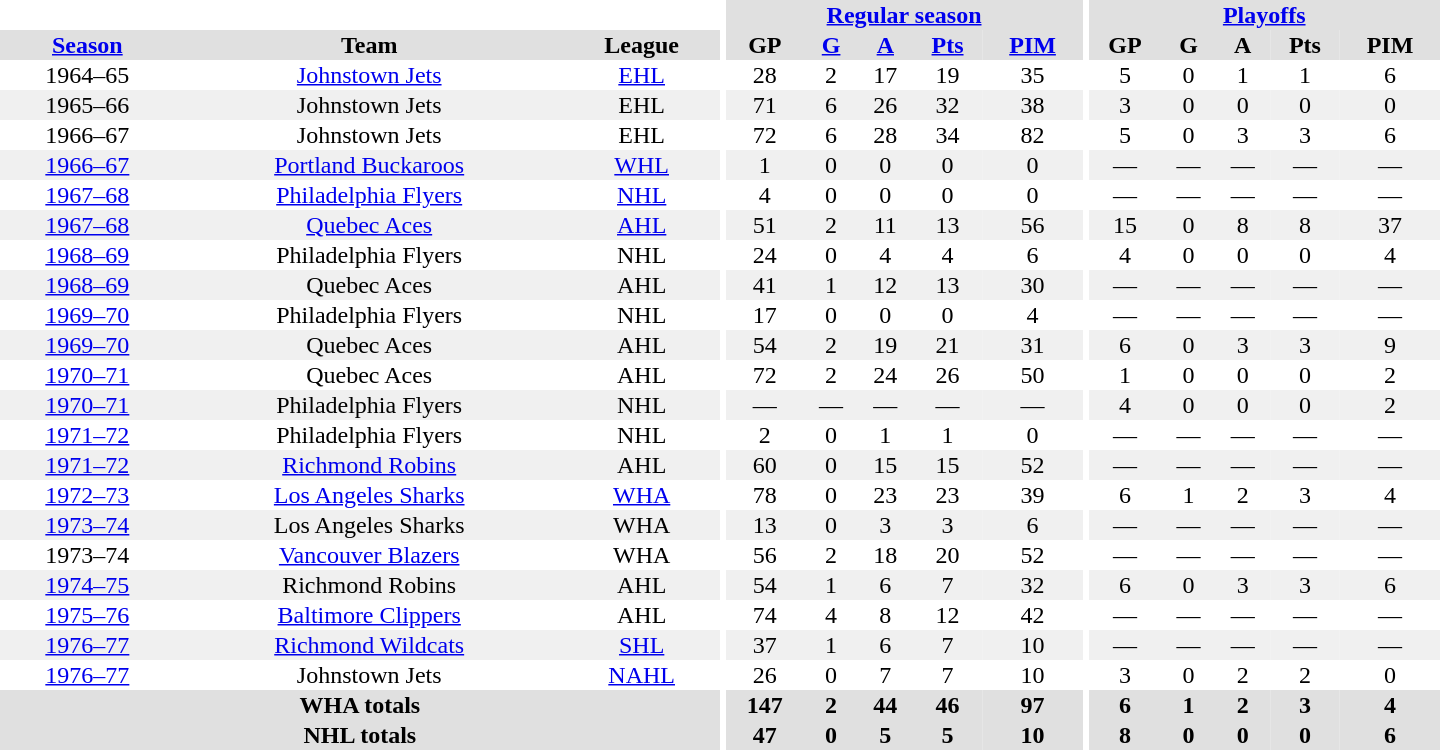<table border="0" cellpadding="1" cellspacing="0" style="text-align:center; width:60em">
<tr bgcolor="#e0e0e0">
<th colspan="3" bgcolor="#ffffff"></th>
<th rowspan="100" bgcolor="#ffffff"></th>
<th colspan="5"><a href='#'>Regular season</a></th>
<th rowspan="100" bgcolor="#ffffff"></th>
<th colspan="5"><a href='#'>Playoffs</a></th>
</tr>
<tr bgcolor="#e0e0e0">
<th><a href='#'>Season</a></th>
<th>Team</th>
<th>League</th>
<th>GP</th>
<th><a href='#'>G</a></th>
<th><a href='#'>A</a></th>
<th><a href='#'>Pts</a></th>
<th><a href='#'>PIM</a></th>
<th>GP</th>
<th>G</th>
<th>A</th>
<th>Pts</th>
<th>PIM</th>
</tr>
<tr>
<td>1964–65</td>
<td><a href='#'>Johnstown Jets</a></td>
<td><a href='#'>EHL</a></td>
<td>28</td>
<td>2</td>
<td>17</td>
<td>19</td>
<td>35</td>
<td>5</td>
<td>0</td>
<td>1</td>
<td>1</td>
<td>6</td>
</tr>
<tr bgcolor="#f0f0f0">
<td>1965–66</td>
<td>Johnstown Jets</td>
<td>EHL</td>
<td>71</td>
<td>6</td>
<td>26</td>
<td>32</td>
<td>38</td>
<td>3</td>
<td>0</td>
<td>0</td>
<td>0</td>
<td>0</td>
</tr>
<tr>
<td>1966–67</td>
<td>Johnstown Jets</td>
<td>EHL</td>
<td>72</td>
<td>6</td>
<td>28</td>
<td>34</td>
<td>82</td>
<td>5</td>
<td>0</td>
<td>3</td>
<td>3</td>
<td>6</td>
</tr>
<tr bgcolor="#f0f0f0">
<td><a href='#'>1966–67</a></td>
<td><a href='#'>Portland Buckaroos</a></td>
<td><a href='#'>WHL</a></td>
<td>1</td>
<td>0</td>
<td>0</td>
<td>0</td>
<td>0</td>
<td>—</td>
<td>—</td>
<td>—</td>
<td>—</td>
<td>—</td>
</tr>
<tr>
<td><a href='#'>1967–68</a></td>
<td><a href='#'>Philadelphia Flyers</a></td>
<td><a href='#'>NHL</a></td>
<td>4</td>
<td>0</td>
<td>0</td>
<td>0</td>
<td>0</td>
<td>—</td>
<td>—</td>
<td>—</td>
<td>—</td>
<td>—</td>
</tr>
<tr bgcolor="#f0f0f0">
<td><a href='#'>1967–68</a></td>
<td><a href='#'>Quebec Aces</a></td>
<td><a href='#'>AHL</a></td>
<td>51</td>
<td>2</td>
<td>11</td>
<td>13</td>
<td>56</td>
<td>15</td>
<td>0</td>
<td>8</td>
<td>8</td>
<td>37</td>
</tr>
<tr>
<td><a href='#'>1968–69</a></td>
<td>Philadelphia Flyers</td>
<td>NHL</td>
<td>24</td>
<td>0</td>
<td>4</td>
<td>4</td>
<td>6</td>
<td>4</td>
<td>0</td>
<td>0</td>
<td>0</td>
<td>4</td>
</tr>
<tr bgcolor="#f0f0f0">
<td><a href='#'>1968–69</a></td>
<td>Quebec Aces</td>
<td>AHL</td>
<td>41</td>
<td>1</td>
<td>12</td>
<td>13</td>
<td>30</td>
<td>—</td>
<td>—</td>
<td>—</td>
<td>—</td>
<td>—</td>
</tr>
<tr>
<td><a href='#'>1969–70</a></td>
<td>Philadelphia Flyers</td>
<td>NHL</td>
<td>17</td>
<td>0</td>
<td>0</td>
<td>0</td>
<td>4</td>
<td>—</td>
<td>—</td>
<td>—</td>
<td>—</td>
<td>—</td>
</tr>
<tr bgcolor="#f0f0f0">
<td><a href='#'>1969–70</a></td>
<td>Quebec Aces</td>
<td>AHL</td>
<td>54</td>
<td>2</td>
<td>19</td>
<td>21</td>
<td>31</td>
<td>6</td>
<td>0</td>
<td>3</td>
<td>3</td>
<td>9</td>
</tr>
<tr>
<td><a href='#'>1970–71</a></td>
<td>Quebec Aces</td>
<td>AHL</td>
<td>72</td>
<td>2</td>
<td>24</td>
<td>26</td>
<td>50</td>
<td>1</td>
<td>0</td>
<td>0</td>
<td>0</td>
<td>2</td>
</tr>
<tr bgcolor="#f0f0f0">
<td><a href='#'>1970–71</a></td>
<td>Philadelphia Flyers</td>
<td>NHL</td>
<td>—</td>
<td>—</td>
<td>—</td>
<td>—</td>
<td>—</td>
<td>4</td>
<td>0</td>
<td>0</td>
<td>0</td>
<td>2</td>
</tr>
<tr>
<td><a href='#'>1971–72</a></td>
<td>Philadelphia Flyers</td>
<td>NHL</td>
<td>2</td>
<td>0</td>
<td>1</td>
<td>1</td>
<td>0</td>
<td>—</td>
<td>—</td>
<td>—</td>
<td>—</td>
<td>—</td>
</tr>
<tr bgcolor="#f0f0f0">
<td><a href='#'>1971–72</a></td>
<td><a href='#'>Richmond Robins</a></td>
<td>AHL</td>
<td>60</td>
<td>0</td>
<td>15</td>
<td>15</td>
<td>52</td>
<td>—</td>
<td>—</td>
<td>—</td>
<td>—</td>
<td>—</td>
</tr>
<tr>
<td><a href='#'>1972–73</a></td>
<td><a href='#'>Los Angeles Sharks</a></td>
<td><a href='#'>WHA</a></td>
<td>78</td>
<td>0</td>
<td>23</td>
<td>23</td>
<td>39</td>
<td>6</td>
<td>1</td>
<td>2</td>
<td>3</td>
<td>4</td>
</tr>
<tr bgcolor="#f0f0f0">
<td><a href='#'>1973–74</a></td>
<td>Los Angeles Sharks</td>
<td>WHA</td>
<td>13</td>
<td>0</td>
<td>3</td>
<td>3</td>
<td>6</td>
<td>—</td>
<td>—</td>
<td>—</td>
<td>—</td>
<td>—</td>
</tr>
<tr>
<td>1973–74</td>
<td><a href='#'>Vancouver Blazers</a></td>
<td>WHA</td>
<td>56</td>
<td>2</td>
<td>18</td>
<td>20</td>
<td>52</td>
<td>—</td>
<td>—</td>
<td>—</td>
<td>—</td>
<td>—</td>
</tr>
<tr bgcolor="#f0f0f0">
<td><a href='#'>1974–75</a></td>
<td>Richmond Robins</td>
<td>AHL</td>
<td>54</td>
<td>1</td>
<td>6</td>
<td>7</td>
<td>32</td>
<td>6</td>
<td>0</td>
<td>3</td>
<td>3</td>
<td>6</td>
</tr>
<tr>
<td><a href='#'>1975–76</a></td>
<td><a href='#'>Baltimore Clippers</a></td>
<td>AHL</td>
<td>74</td>
<td>4</td>
<td>8</td>
<td>12</td>
<td>42</td>
<td>—</td>
<td>—</td>
<td>—</td>
<td>—</td>
<td>—</td>
</tr>
<tr bgcolor="#f0f0f0">
<td><a href='#'>1976–77</a></td>
<td><a href='#'>Richmond Wildcats</a></td>
<td><a href='#'>SHL</a></td>
<td>37</td>
<td>1</td>
<td>6</td>
<td>7</td>
<td>10</td>
<td>—</td>
<td>—</td>
<td>—</td>
<td>—</td>
<td>—</td>
</tr>
<tr>
<td><a href='#'>1976–77</a></td>
<td>Johnstown Jets</td>
<td><a href='#'>NAHL</a></td>
<td>26</td>
<td>0</td>
<td>7</td>
<td>7</td>
<td>10</td>
<td>3</td>
<td>0</td>
<td>2</td>
<td>2</td>
<td>0</td>
</tr>
<tr bgcolor="#e0e0e0">
<th colspan="3">WHA totals</th>
<th>147</th>
<th>2</th>
<th>44</th>
<th>46</th>
<th>97</th>
<th>6</th>
<th>1</th>
<th>2</th>
<th>3</th>
<th>4</th>
</tr>
<tr bgcolor="#e0e0e0">
<th colspan="3">NHL totals</th>
<th>47</th>
<th>0</th>
<th>5</th>
<th>5</th>
<th>10</th>
<th>8</th>
<th>0</th>
<th>0</th>
<th>0</th>
<th>6</th>
</tr>
</table>
